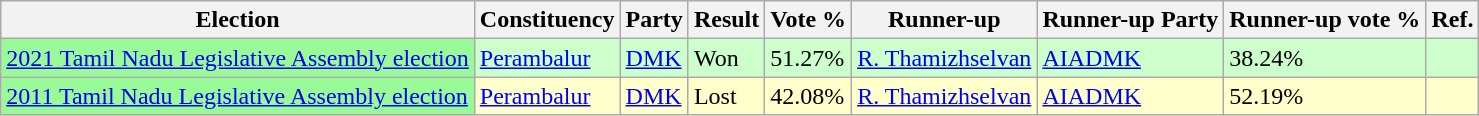<table class="wikitable">
<tr>
<th>Election</th>
<th>Constituency</th>
<th>Party</th>
<th>Result</th>
<th>Vote %</th>
<th>Runner-up</th>
<th>Runner-up Party</th>
<th>Runner-up vote %</th>
<th>Ref.</th>
</tr>
<tr style="background:#cfc;">
<td bgcolor=#98FB98><a href='#'>2021 Tamil Nadu Legislative Assembly election</a></td>
<td><a href='#'>Perambalur</a></td>
<td><a href='#'>DMK</a></td>
<td>Won</td>
<td>51.27%</td>
<td><a href='#'>R. Thamizhselvan</a></td>
<td><a href='#'>AIADMK</a></td>
<td>38.24%</td>
<td></td>
</tr>
<tr style="background:#ffc;">
<td bgcolor=#98FB98><a href='#'>2011 Tamil Nadu Legislative Assembly election</a></td>
<td><a href='#'>Perambalur</a></td>
<td><a href='#'>DMK</a></td>
<td>Lost</td>
<td>42.08%</td>
<td><a href='#'>R. Thamizhselvan</a></td>
<td><a href='#'>AIADMK</a></td>
<td>52.19%</td>
<td></td>
</tr>
</table>
